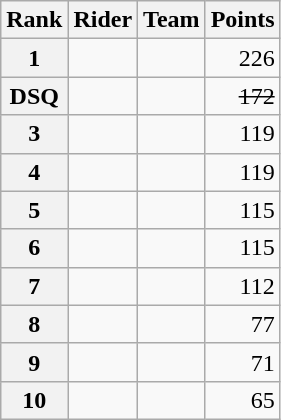<table class="wikitable">
<tr>
<th scope="col">Rank</th>
<th scope="col">Rider</th>
<th scope="col">Team</th>
<th scope="col">Points</th>
</tr>
<tr>
<th scope="row">1</th>
<td>  </td>
<td></td>
<td align=right>226</td>
</tr>
<tr>
<th scope="row">DSQ</th>
<td><s></s></td>
<td><s></s></td>
<td style="text-align:right;"><s>172</s></td>
</tr>
<tr>
<th scope="row">3</th>
<td></td>
<td></td>
<td style="text-align:right;">119</td>
</tr>
<tr>
<th scope="row">4</th>
<td></td>
<td></td>
<td style="text-align:right;">119</td>
</tr>
<tr>
<th scope="row">5</th>
<td></td>
<td></td>
<td style="text-align:right;">115</td>
</tr>
<tr>
<th scope="row">6</th>
<td></td>
<td></td>
<td style="text-align:right;">115</td>
</tr>
<tr>
<th scope="row">7</th>
<td></td>
<td></td>
<td style="text-align:right;">112</td>
</tr>
<tr>
<th scope="row">8</th>
<td></td>
<td></td>
<td style="text-align:right;">77</td>
</tr>
<tr>
<th scope="row">9</th>
<td></td>
<td></td>
<td style="text-align:right;">71</td>
</tr>
<tr>
<th scope="row">10</th>
<td></td>
<td></td>
<td style="text-align:right;">65</td>
</tr>
</table>
